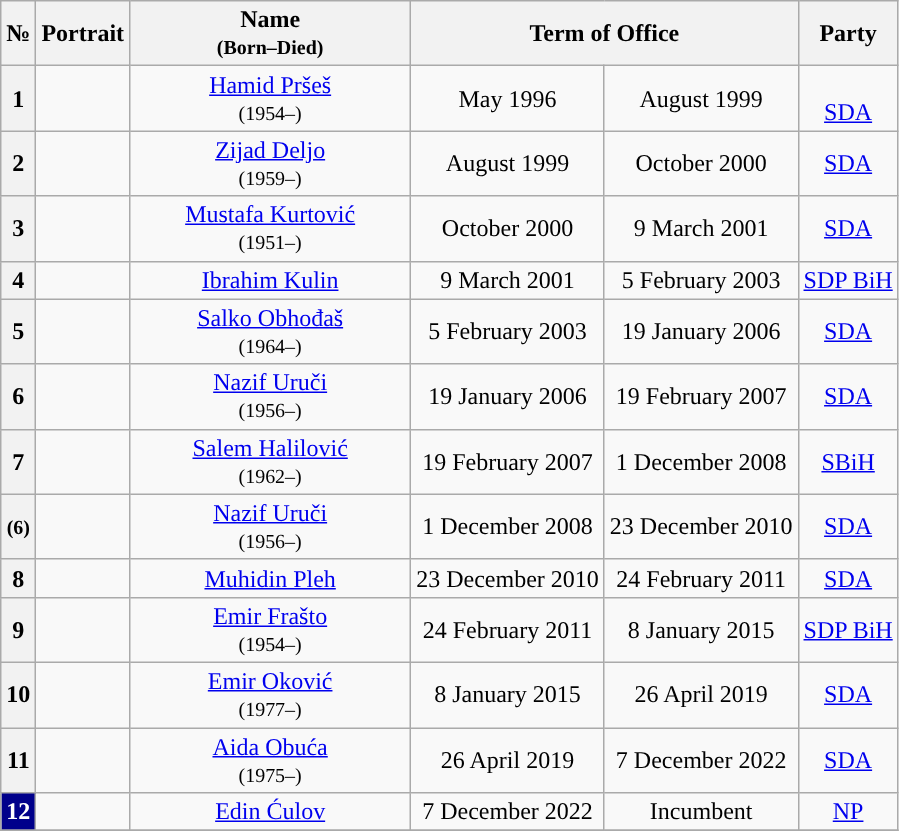<table class="wikitable" style="text-align:center">
<tr ->
<th>№</th>
<th>Portrait</th>
<th width=180>Name<br><small>(Born–Died)</small></th>
<th colspan=2>Term of Office</th>
<th>Party</th>
</tr>
<tr ->
<th style="background:">1</th>
<td></td>
<td><a href='#'>Hamid Pršeš</a><br><small>(1954–)</small></td>
<td>May 1996</td>
<td>August 1999</td>
<td><br><a href='#'>SDA</a></td>
</tr>
<tr ->
<th style="background:">2</th>
<td></td>
<td><a href='#'>Zijad Deljo</a><br><small>(1959–)</small></td>
<td>August 1999</td>
<td>October 2000</td>
<td><a href='#'>SDA</a></td>
</tr>
<tr ->
<th style="background:">3</th>
<td></td>
<td><a href='#'>Mustafa Kurtović</a><br><small>(1951–)</small></td>
<td>October 2000</td>
<td>9 March 2001</td>
<td><a href='#'>SDA</a></td>
</tr>
<tr ->
<th style="background:">4</th>
<td></td>
<td><a href='#'>Ibrahim Kulin</a></td>
<td>9 March 2001</td>
<td>5 February 2003</td>
<td><a href='#'>SDP BiH</a></td>
</tr>
<tr ->
<th style="background:">5</th>
<td></td>
<td><a href='#'>Salko Obhođaš</a><br><small>(1964–)</small></td>
<td>5 February 2003</td>
<td>19 January 2006</td>
<td><a href='#'>SDA</a></td>
</tr>
<tr ->
<th style="background:">6</th>
<td></td>
<td><a href='#'>Nazif Uruči</a><br><small>(1956–)</small></td>
<td>19 January 2006</td>
<td>19 February 2007</td>
<td><a href='#'>SDA</a></td>
</tr>
<tr ->
<th style="background:">7</th>
<td></td>
<td><a href='#'>Salem Halilović</a><br><small>(1962–)</small></td>
<td>19 February 2007</td>
<td>1 December 2008</td>
<td><a href='#'>SBiH</a></td>
</tr>
<tr ->
<th style="background:"><small>(6)</small></th>
<td></td>
<td><a href='#'>Nazif Uruči</a><br><small>(1956–)</small></td>
<td>1 December 2008</td>
<td>23 December 2010</td>
<td><a href='#'>SDA</a></td>
</tr>
<tr ->
<th style="background:">8</th>
<td></td>
<td><a href='#'>Muhidin Pleh</a></td>
<td>23 December 2010</td>
<td>24 February 2011</td>
<td><a href='#'>SDA</a></td>
</tr>
<tr ->
<th style="background:">9</th>
<td></td>
<td><a href='#'>Emir Frašto</a><br><small>(1954–)</small></td>
<td>24 February 2011</td>
<td>8 January 2015</td>
<td><a href='#'>SDP BiH</a></td>
</tr>
<tr ->
<th style="background:">10</th>
<td></td>
<td><a href='#'>Emir Oković</a><br><small>(1977–)</small></td>
<td>8 January 2015</td>
<td>26 April 2019</td>
<td><a href='#'>SDA</a></td>
</tr>
<tr ->
<th style="background:">11</th>
<td></td>
<td><a href='#'>Aida Obuća</a><br><small>(1975–)</small></td>
<td>26 April 2019</td>
<td>7 December 2022</td>
<td><a href='#'>SDA</a></td>
</tr>
<tr ->
<th style="background: #00008B; color:white;">12</th>
<td></td>
<td><a href='#'>Edin Ćulov</a></td>
<td>7 December 2022</td>
<td>Incumbent</td>
<td><a href='#'>NP</a></td>
</tr>
<tr ->
</tr>
</table>
